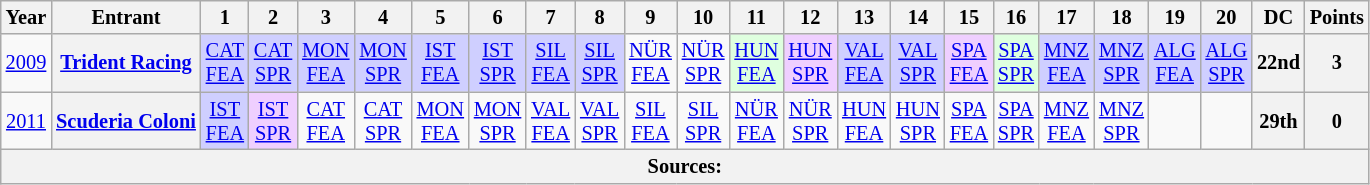<table class="wikitable" style="text-align:center; font-size:85%">
<tr>
<th>Year</th>
<th>Entrant</th>
<th>1</th>
<th>2</th>
<th>3</th>
<th>4</th>
<th>5</th>
<th>6</th>
<th>7</th>
<th>8</th>
<th>9</th>
<th>10</th>
<th>11</th>
<th>12</th>
<th>13</th>
<th>14</th>
<th>15</th>
<th>16</th>
<th>17</th>
<th>18</th>
<th>19</th>
<th>20</th>
<th>DC</th>
<th>Points</th>
</tr>
<tr>
<td><a href='#'>2009</a></td>
<th nowrap><a href='#'>Trident Racing</a></th>
<td style="background:#cfcfff;"><a href='#'>CAT<br>FEA</a><br></td>
<td style="background:#cfcfff;"><a href='#'>CAT<br>SPR</a><br></td>
<td style="background:#cfcfff;"><a href='#'>MON<br>FEA</a><br></td>
<td style="background:#cfcfff;"><a href='#'>MON<br>SPR</a><br></td>
<td style="background:#cfcfff;"><a href='#'>IST<br>FEA</a><br></td>
<td style="background:#cfcfff;"><a href='#'>IST<br>SPR</a><br></td>
<td style="background:#cfcfff;"><a href='#'>SIL<br>FEA</a><br></td>
<td style="background:#cfcfff;"><a href='#'>SIL<br>SPR</a><br></td>
<td><a href='#'>NÜR<br>FEA</a></td>
<td><a href='#'>NÜR<br>SPR</a></td>
<td style="background:#DFFFDF;"><a href='#'>HUN<br>FEA</a><br></td>
<td style="background:#EFCFFF;"><a href='#'>HUN<br>SPR</a><br></td>
<td style="background:#cfcfff;"><a href='#'>VAL<br>FEA</a><br></td>
<td style="background:#cfcfff;"><a href='#'>VAL<br>SPR</a><br></td>
<td style="background:#EFCFFF;"><a href='#'>SPA<br>FEA</a><br></td>
<td style="background:#DFFFDF;"><a href='#'>SPA<br>SPR</a><br></td>
<td style="background:#cfcfff;"><a href='#'>MNZ<br>FEA</a><br></td>
<td style="background:#cfcfff;"><a href='#'>MNZ<br>SPR</a><br></td>
<td style="background:#cfcfff;"><a href='#'>ALG<br>FEA</a><br></td>
<td style="background:#cfcfff;"><a href='#'>ALG<br>SPR</a><br></td>
<th>22nd</th>
<th>3</th>
</tr>
<tr>
<td><a href='#'>2011</a></td>
<th nowrap><a href='#'>Scuderia Coloni</a></th>
<td style="background:#CFCFFF;"><a href='#'>IST<br>FEA</a><br></td>
<td style="background:#EFCFFF;"><a href='#'>IST<br>SPR</a><br></td>
<td><a href='#'>CAT<br>FEA</a></td>
<td><a href='#'>CAT<br>SPR</a></td>
<td><a href='#'>MON<br>FEA</a></td>
<td><a href='#'>MON<br>SPR</a></td>
<td><a href='#'>VAL<br>FEA</a></td>
<td><a href='#'>VAL<br>SPR</a></td>
<td><a href='#'>SIL<br>FEA</a></td>
<td><a href='#'>SIL<br>SPR</a></td>
<td><a href='#'>NÜR<br>FEA</a></td>
<td><a href='#'>NÜR<br>SPR</a></td>
<td><a href='#'>HUN<br>FEA</a></td>
<td><a href='#'>HUN<br>SPR</a></td>
<td><a href='#'>SPA<br>FEA</a></td>
<td><a href='#'>SPA<br>SPR</a></td>
<td><a href='#'>MNZ<br>FEA</a></td>
<td><a href='#'>MNZ<br>SPR</a></td>
<td></td>
<td></td>
<th>29th</th>
<th>0</th>
</tr>
<tr>
<th colspan="24">Sources:</th>
</tr>
</table>
